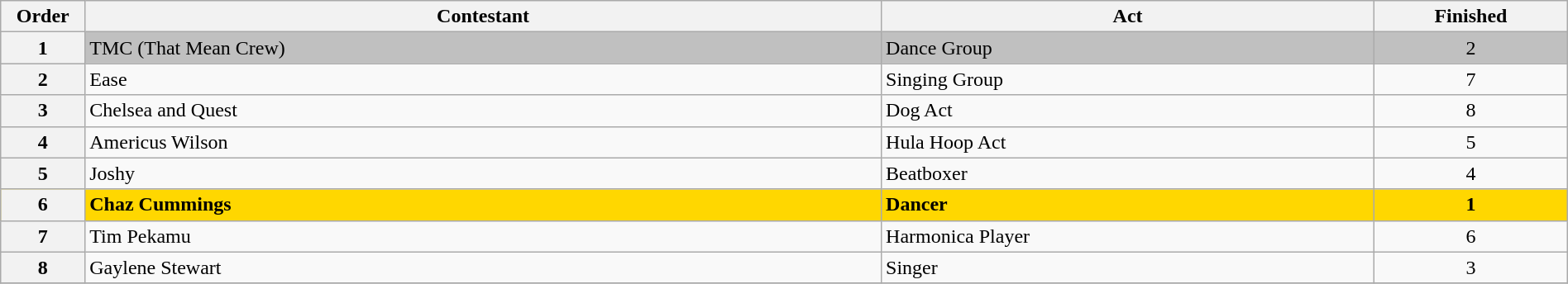<table class="wikitable" width="100%">
<tr>
<th width="1%">Order</th>
<th width="21%">Contestant</th>
<th width="13%">Act</th>
<th width="5%">Finished</th>
</tr>
<tr style="background:silver;">
<th>1</th>
<td>TMC (That Mean Crew)</td>
<td>Dance Group</td>
<td style="text-align: center;">2</td>
</tr>
<tr>
<th>2</th>
<td>Ease</td>
<td>Singing Group</td>
<td style="text-align: center;">7</td>
</tr>
<tr>
<th>3</th>
<td>Chelsea and Quest</td>
<td>Dog Act</td>
<td style="text-align: center;">8</td>
</tr>
<tr>
<th>4</th>
<td>Americus Wilson</td>
<td>Hula Hoop Act</td>
<td style="text-align: center;">5</td>
</tr>
<tr>
<th>5</th>
<td>Joshy</td>
<td>Beatboxer</td>
<td style="text-align: center;">4</td>
</tr>
<tr style="background:gold;">
<th>6</th>
<td><strong>Chaz Cummings</strong></td>
<td><strong>Dancer</strong></td>
<td style="text-align: center;"><strong>1</strong></td>
</tr>
<tr>
<th>7</th>
<td>Tim Pekamu</td>
<td>Harmonica Player</td>
<td style="text-align: center;">6</td>
</tr>
<tr>
<th>8</th>
<td>Gaylene Stewart</td>
<td>Singer</td>
<td style="text-align: center;">3</td>
</tr>
<tr>
</tr>
</table>
